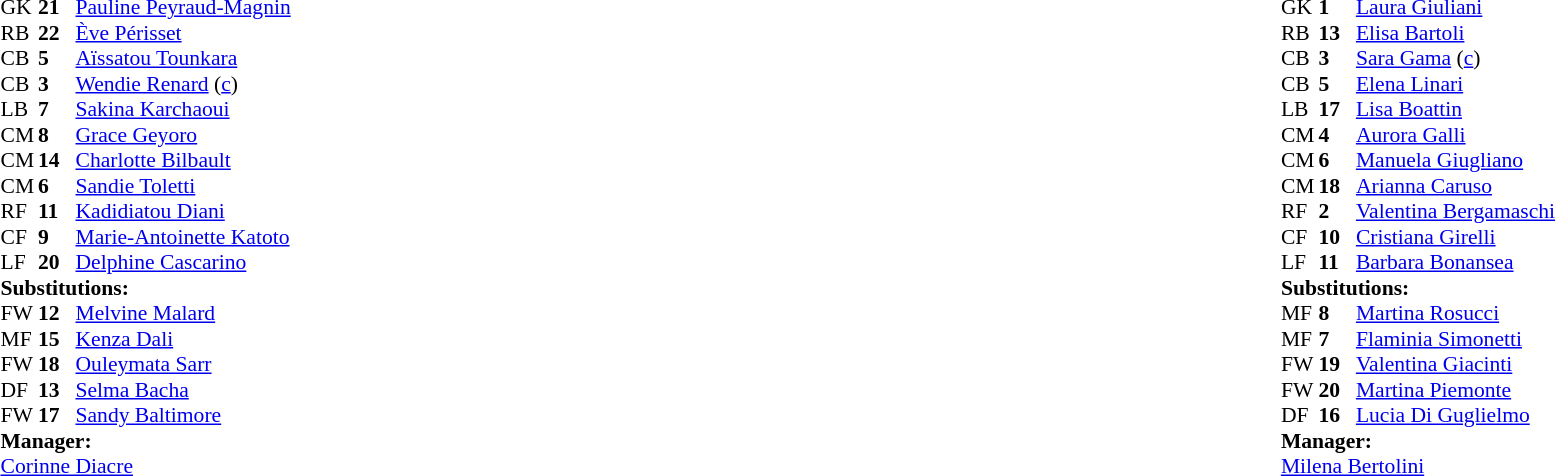<table width="100%">
<tr>
<td valign="top" width="40%"><br><table style="font-size:90%" cellspacing="0" cellpadding="0">
<tr>
<th width=25></th>
<th width=25></th>
</tr>
<tr>
<td>GK</td>
<td><strong>21</strong></td>
<td><a href='#'>Pauline Peyraud-Magnin</a></td>
</tr>
<tr>
<td>RB</td>
<td><strong>22</strong></td>
<td><a href='#'>Ève Périsset</a></td>
</tr>
<tr>
<td>CB</td>
<td><strong>5</strong></td>
<td><a href='#'>Aïssatou Tounkara</a></td>
</tr>
<tr>
<td>CB</td>
<td><strong>3</strong></td>
<td><a href='#'>Wendie Renard</a> (<a href='#'>c</a>)</td>
</tr>
<tr>
<td>LB</td>
<td><strong>7</strong></td>
<td><a href='#'>Sakina Karchaoui</a></td>
<td></td>
<td></td>
</tr>
<tr>
<td>CM</td>
<td><strong>8</strong></td>
<td><a href='#'>Grace Geyoro</a></td>
<td></td>
<td></td>
</tr>
<tr>
<td>CM</td>
<td><strong>14</strong></td>
<td><a href='#'>Charlotte Bilbault</a></td>
</tr>
<tr>
<td>CM</td>
<td><strong>6</strong></td>
<td><a href='#'>Sandie Toletti</a></td>
</tr>
<tr>
<td>RF</td>
<td><strong>11</strong></td>
<td><a href='#'>Kadidiatou Diani</a></td>
<td></td>
<td></td>
</tr>
<tr>
<td>CF</td>
<td><strong>9</strong></td>
<td><a href='#'>Marie-Antoinette Katoto</a></td>
<td></td>
<td></td>
</tr>
<tr>
<td>LF</td>
<td><strong>20</strong></td>
<td><a href='#'>Delphine Cascarino</a></td>
<td></td>
<td></td>
</tr>
<tr>
<td colspan=3><strong>Substitutions:</strong></td>
</tr>
<tr>
<td>FW</td>
<td><strong>12</strong></td>
<td><a href='#'>Melvine Malard</a></td>
<td></td>
<td></td>
</tr>
<tr>
<td>MF</td>
<td><strong>15</strong></td>
<td><a href='#'>Kenza Dali</a></td>
<td></td>
<td></td>
</tr>
<tr>
<td>FW</td>
<td><strong>18</strong></td>
<td><a href='#'>Ouleymata Sarr</a></td>
<td></td>
<td></td>
</tr>
<tr>
<td>DF</td>
<td><strong>13</strong></td>
<td><a href='#'>Selma Bacha</a></td>
<td></td>
<td></td>
</tr>
<tr>
<td>FW</td>
<td><strong>17</strong></td>
<td><a href='#'>Sandy Baltimore</a></td>
<td></td>
<td></td>
</tr>
<tr>
<td colspan=3><strong>Manager:</strong></td>
</tr>
<tr>
<td colspan=3><a href='#'>Corinne Diacre</a></td>
</tr>
</table>
</td>
<td valign="top"></td>
<td valign="top" width="50%"><br><table style="font-size:90%; margin:auto" cellspacing="0" cellpadding="0">
<tr>
<th width=25></th>
<th width=25></th>
</tr>
<tr>
<td>GK</td>
<td><strong>1</strong></td>
<td><a href='#'>Laura Giuliani</a></td>
</tr>
<tr>
<td>RB</td>
<td><strong>13</strong></td>
<td><a href='#'>Elisa Bartoli</a></td>
</tr>
<tr>
<td>CB</td>
<td><strong>3</strong></td>
<td><a href='#'>Sara Gama</a> (<a href='#'>c</a>)</td>
<td></td>
</tr>
<tr>
<td>CB</td>
<td><strong>5</strong></td>
<td><a href='#'>Elena Linari</a></td>
</tr>
<tr>
<td>LB</td>
<td><strong>17</strong></td>
<td><a href='#'>Lisa Boattin</a></td>
<td></td>
</tr>
<tr>
<td>CM</td>
<td><strong>4</strong></td>
<td><a href='#'>Aurora Galli</a></td>
<td></td>
<td></td>
</tr>
<tr>
<td>CM</td>
<td><strong>6</strong></td>
<td><a href='#'>Manuela Giugliano</a></td>
<td></td>
<td></td>
</tr>
<tr>
<td>CM</td>
<td><strong>18</strong></td>
<td><a href='#'>Arianna Caruso</a></td>
<td></td>
<td></td>
</tr>
<tr>
<td>RF</td>
<td><strong>2</strong></td>
<td><a href='#'>Valentina Bergamaschi</a></td>
</tr>
<tr>
<td>CF</td>
<td><strong>10</strong></td>
<td><a href='#'>Cristiana Girelli</a></td>
<td></td>
<td></td>
</tr>
<tr>
<td>LF</td>
<td><strong>11</strong></td>
<td><a href='#'>Barbara Bonansea</a></td>
<td></td>
<td></td>
</tr>
<tr>
<td colspan=3><strong>Substitutions:</strong></td>
</tr>
<tr>
<td>MF</td>
<td><strong>8</strong></td>
<td><a href='#'>Martina Rosucci</a></td>
<td></td>
<td></td>
</tr>
<tr>
<td>MF</td>
<td><strong>7</strong></td>
<td><a href='#'>Flaminia Simonetti</a></td>
<td></td>
<td></td>
</tr>
<tr>
<td>FW</td>
<td><strong>19</strong></td>
<td><a href='#'>Valentina Giacinti</a></td>
<td></td>
<td></td>
</tr>
<tr>
<td>FW</td>
<td><strong>20</strong></td>
<td><a href='#'>Martina Piemonte</a></td>
<td></td>
<td></td>
</tr>
<tr>
<td>DF</td>
<td><strong>16</strong></td>
<td><a href='#'>Lucia Di Guglielmo</a></td>
<td></td>
<td></td>
</tr>
<tr>
<td colspan=3><strong>Manager:</strong></td>
</tr>
<tr>
<td colspan=3><a href='#'>Milena Bertolini</a></td>
</tr>
</table>
</td>
</tr>
</table>
